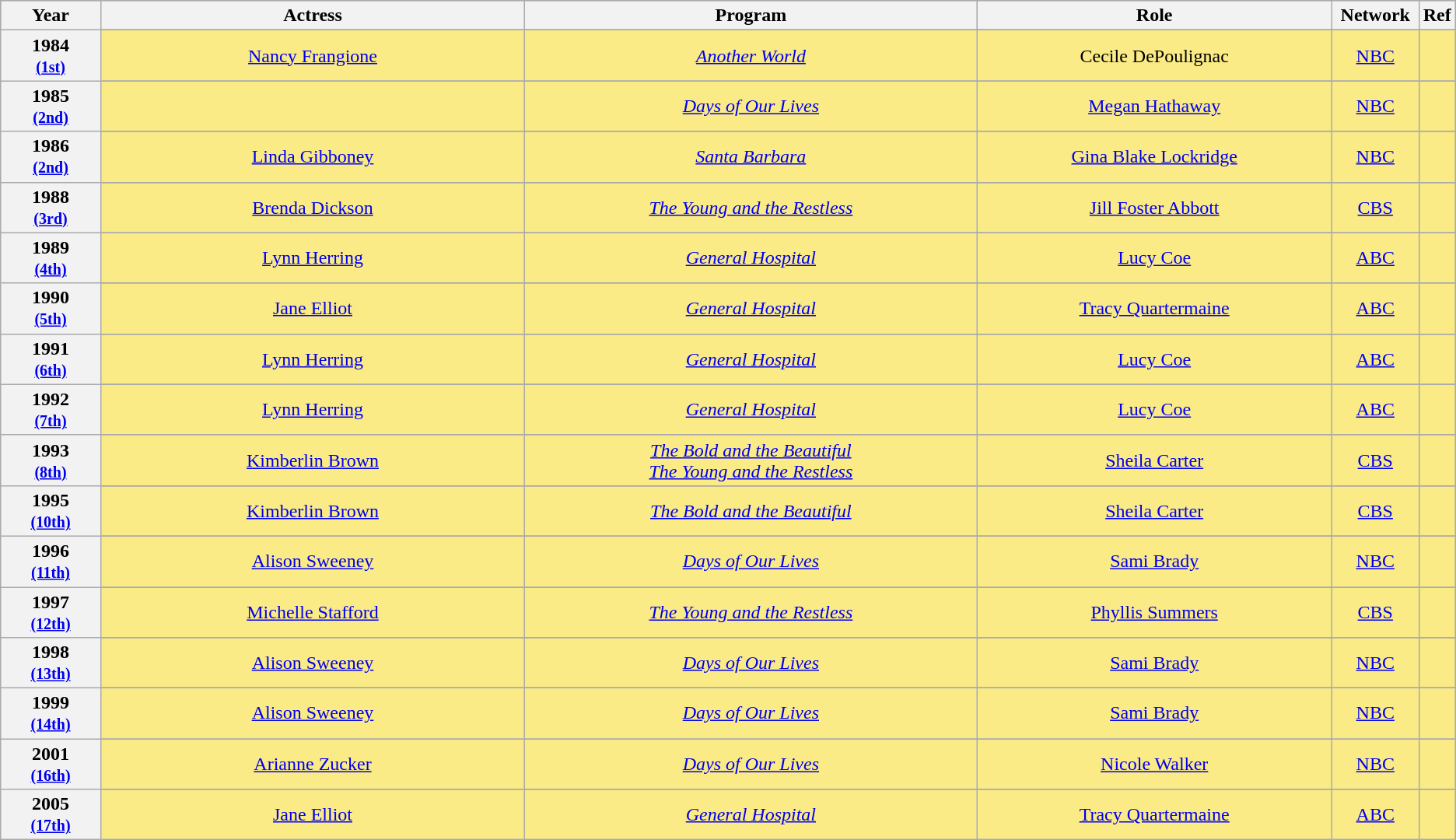<table class="wikitable" style="text-align: center">
<tr style="background:#bebebe;">
<th style="width:7%;">Year</th>
<th style="width:30%;">Actress</th>
<th style="width:32%;">Program</th>
<th style="width:25%;">Role</th>
<th style="width:10%;">Network</th>
<th style="width:4%;">Ref</th>
</tr>
<tr>
<th scope=row rowspan=2 style="text-align:center">1984 <br><small><a href='#'>(1st)</a></small></th>
</tr>
<tr style="background:#FAEB86">
<td><a href='#'>Nancy Frangione</a></td>
<td><em><a href='#'>Another World</a></em></td>
<td>Cecile DePoulignac</td>
<td><a href='#'>NBC</a></td>
<td></td>
</tr>
<tr>
<th scope=row rowspan=2 style="text-align:center">1985 <br><small><a href='#'>(2nd)</a></small></th>
</tr>
<tr style="background:#FAEB86">
<td></td>
<td><em><a href='#'>Days of Our Lives</a></em></td>
<td><a href='#'>Megan Hathaway</a></td>
<td><a href='#'>NBC</a></td>
<td></td>
</tr>
<tr>
<th scope=row rowspan=2 style="text-align:center">1986 <br><small><a href='#'>(2nd)</a></small></th>
</tr>
<tr style="background:#FAEB86">
<td><a href='#'>Linda Gibboney</a> </td>
<td><em><a href='#'>Santa Barbara</a></em></td>
<td><a href='#'>Gina Blake Lockridge</a></td>
<td><a href='#'>NBC</a></td>
<td></td>
</tr>
<tr>
<th scope=row rowspan=2 style="text-align:center">1988 <br><small><a href='#'>(3rd)</a></small></th>
</tr>
<tr style="background:#FAEB86">
<td><a href='#'>Brenda Dickson</a></td>
<td><em><a href='#'>The Young and the Restless</a></em></td>
<td><a href='#'>Jill Foster Abbott</a></td>
<td><a href='#'>CBS</a></td>
<td></td>
</tr>
<tr>
<th scope=row rowspan=2 style="text-align:center">1989 <br><small><a href='#'>(4th)</a></small></th>
</tr>
<tr style="background:#FAEB86">
<td><a href='#'>Lynn Herring</a> </td>
<td><em><a href='#'>General Hospital</a></em></td>
<td><a href='#'>Lucy Coe</a></td>
<td><a href='#'>ABC</a></td>
<td></td>
</tr>
<tr>
<th scope=row rowspan=2 style="text-align:center">1990 <br><small><a href='#'>(5th)</a></small></th>
</tr>
<tr style="background:#FAEB86">
<td><a href='#'>Jane Elliot</a> </td>
<td><em><a href='#'>General Hospital</a></em></td>
<td><a href='#'>Tracy Quartermaine</a></td>
<td><a href='#'>ABC</a></td>
<td></td>
</tr>
<tr>
<th scope=row rowspan=2 style="text-align:center">1991 <br><small><a href='#'>(6th)</a></small></th>
</tr>
<tr style="background:#FAEB86">
<td><a href='#'>Lynn Herring</a> </td>
<td><em><a href='#'>General Hospital</a></em></td>
<td><a href='#'>Lucy Coe</a></td>
<td><a href='#'>ABC</a></td>
<td></td>
</tr>
<tr>
<th scope=row rowspan=2 style="text-align:center">1992 <br><small><a href='#'>(7th)</a></small></th>
</tr>
<tr style="background:#FAEB86">
<td><a href='#'>Lynn Herring</a> </td>
<td><em><a href='#'>General Hospital</a></em></td>
<td><a href='#'>Lucy Coe</a></td>
<td><a href='#'>ABC</a></td>
<td></td>
</tr>
<tr>
<th scope=row rowspan=2 style="text-align:center">1993 <br><small><a href='#'>(8th)</a></small></th>
</tr>
<tr style="background:#FAEB86">
<td><a href='#'>Kimberlin Brown</a> </td>
<td><em><a href='#'>The Bold and the Beautiful</a></em> <br> <em><a href='#'>The Young and the Restless</a></em></td>
<td><a href='#'>Sheila Carter</a></td>
<td><a href='#'>CBS</a></td>
<td></td>
</tr>
<tr>
<th scope=row rowspan=2 style="text-align:center">1995 <br><small><a href='#'>(10th)</a></small></th>
</tr>
<tr style="background:#FAEB86">
<td><a href='#'>Kimberlin Brown</a> </td>
<td><em><a href='#'>The Bold and the Beautiful</a></em></td>
<td><a href='#'>Sheila Carter</a></td>
<td><a href='#'>CBS</a></td>
<td></td>
</tr>
<tr>
<th scope=row rowspan=2 style="text-align:center">1996 <br><small><a href='#'>(11th)</a></small></th>
</tr>
<tr style="background:#FAEB86">
<td><a href='#'>Alison Sweeney</a> </td>
<td><em><a href='#'>Days of Our Lives</a></em></td>
<td><a href='#'>Sami Brady</a></td>
<td><a href='#'>NBC</a></td>
<td></td>
</tr>
<tr>
<th scope=row rowspan=2 style="text-align:center">1997 <br><small><a href='#'>(12th)</a></small></th>
</tr>
<tr style="background:#FAEB86">
<td><a href='#'>Michelle Stafford</a> </td>
<td><em><a href='#'>The Young and the Restless</a></em></td>
<td><a href='#'>Phyllis Summers</a></td>
<td><a href='#'>CBS</a></td>
<td></td>
</tr>
<tr>
<th scope=row rowspan=2 style="text-align:center">1998 <br><small><a href='#'>(13th)</a></small></th>
</tr>
<tr style="background:#FAEB86">
<td><a href='#'>Alison Sweeney</a> </td>
<td><em><a href='#'>Days of Our Lives</a></em></td>
<td><a href='#'>Sami Brady</a></td>
<td><a href='#'>NBC</a></td>
<td></td>
</tr>
<tr>
<th scope=row rowspan=2 style="text-align:center">1999 <br><small><a href='#'>(14th)</a></small></th>
</tr>
<tr style="background:#FAEB86">
<td><a href='#'>Alison Sweeney</a> </td>
<td><em><a href='#'>Days of Our Lives</a></em></td>
<td><a href='#'>Sami Brady</a></td>
<td><a href='#'>NBC</a></td>
<td></td>
</tr>
<tr>
<th scope=row rowspan=2 style="text-align:center">2001 <br><small><a href='#'>(16th)</a></small></th>
</tr>
<tr style="background:#FAEB86">
<td><a href='#'>Arianne Zucker</a> </td>
<td><em><a href='#'>Days of Our Lives</a></em></td>
<td><a href='#'>Nicole Walker</a></td>
<td><a href='#'>NBC</a></td>
<td></td>
</tr>
<tr>
<th scope=row rowspan=2 style="text-align:center">2005 <br><small><a href='#'>(17th)</a></small></th>
</tr>
<tr style="background:#FAEB86">
<td><a href='#'>Jane Elliot</a> </td>
<td><em><a href='#'>General Hospital</a></em></td>
<td><a href='#'>Tracy Quartermaine</a></td>
<td><a href='#'>ABC</a></td>
<td></td>
</tr>
</table>
